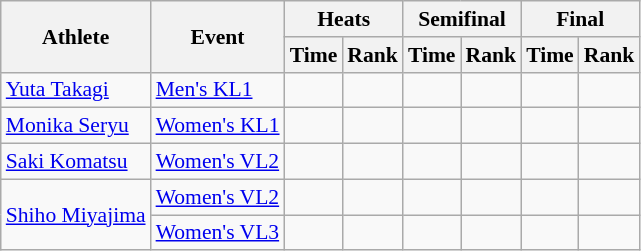<table class="wikitable" style="font-size:90%">
<tr>
<th rowspan="2">Athlete</th>
<th rowspan="2">Event</th>
<th colspan="2">Heats</th>
<th colspan="2">Semifinal</th>
<th colspan="2">Final</th>
</tr>
<tr>
<th>Time</th>
<th>Rank</th>
<th>Time</th>
<th>Rank</th>
<th>Time</th>
<th>Rank</th>
</tr>
<tr align=center>
<td align=left><a href='#'>Yuta Takagi</a></td>
<td align=left><a href='#'>Men's KL1</a></td>
<td></td>
<td></td>
<td></td>
<td></td>
<td></td>
<td></td>
</tr>
<tr align=center>
<td align=left><a href='#'>Monika Seryu</a></td>
<td align=left><a href='#'>Women's KL1</a></td>
<td></td>
<td></td>
<td></td>
<td></td>
<td></td>
<td></td>
</tr>
<tr align=center>
<td align=left><a href='#'>Saki Komatsu</a></td>
<td align=left><a href='#'>Women's VL2</a></td>
<td></td>
<td></td>
<td></td>
<td></td>
<td></td>
<td></td>
</tr>
<tr align=center>
<td align=left rowspan=2><a href='#'>Shiho Miyajima</a></td>
<td align=left><a href='#'>Women's VL2</a></td>
<td></td>
<td></td>
<td></td>
<td></td>
<td></td>
<td></td>
</tr>
<tr align=center>
<td align=left><a href='#'>Women's VL3</a></td>
<td></td>
<td></td>
<td></td>
<td></td>
<td></td>
<td></td>
</tr>
</table>
